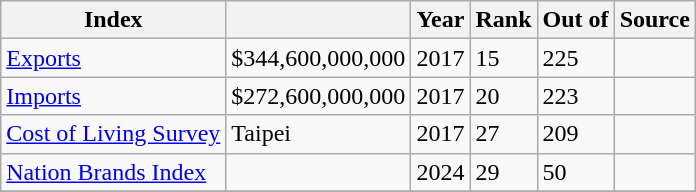<table class="wikitable sortable">
<tr>
<th>Index</th>
<th></th>
<th>Year</th>
<th>Rank</th>
<th>Out of</th>
<th>Source</th>
</tr>
<tr>
<td><a href='#'>Exports</a></td>
<td>$344,600,000,000</td>
<td>2017</td>
<td>15</td>
<td>225</td>
<td></td>
</tr>
<tr>
<td><a href='#'>Imports</a></td>
<td>$272,600,000,000</td>
<td>2017</td>
<td>20</td>
<td>223</td>
<td></td>
</tr>
<tr>
<td><a href='#'>Cost of Living Survey</a></td>
<td>Taipei</td>
<td>2017</td>
<td>27</td>
<td>209</td>
<td></td>
</tr>
<tr>
<td><a href='#'>Nation Brands Index</a></td>
<td></td>
<td>2024</td>
<td>29</td>
<td>50</td>
<td></td>
</tr>
<tr>
</tr>
</table>
